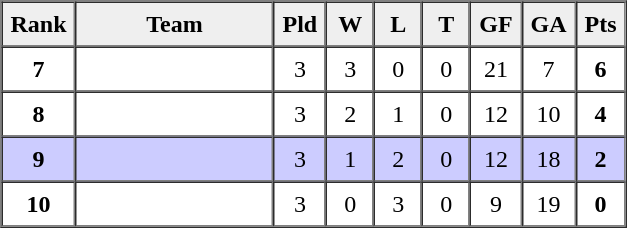<table border=1 cellpadding=5 cellspacing=0>
<tr>
<th bgcolor="#efefef" width="20">Rank</th>
<th bgcolor="#efefef" width="120">Team</th>
<th bgcolor="#efefef" width="20">Pld</th>
<th bgcolor="#efefef" width="20">W</th>
<th bgcolor="#efefef" width="20">L</th>
<th bgcolor="#efefef" width="20">T</th>
<th bgcolor="#efefef" width="20">GF</th>
<th bgcolor="#efefef" width="20">GA</th>
<th bgcolor="#efefef" width="20">Pts</th>
</tr>
<tr align=center>
<td><strong>7</strong></td>
<td align=left></td>
<td>3</td>
<td>3</td>
<td>0</td>
<td>0</td>
<td>21</td>
<td>7</td>
<td><strong>6</strong></td>
</tr>
<tr align=center>
<td><strong>8</strong></td>
<td align=left></td>
<td>3</td>
<td>2</td>
<td>1</td>
<td>0</td>
<td>12</td>
<td>10</td>
<td><strong>4</strong></td>
</tr>
<tr align=center bgcolor="ccccff">
<td><strong>9</strong></td>
<td align=left></td>
<td>3</td>
<td>1</td>
<td>2</td>
<td>0</td>
<td>12</td>
<td>18</td>
<td><strong>2</strong></td>
</tr>
<tr align=center>
<td><strong>10</strong></td>
<td align=left></td>
<td>3</td>
<td>0</td>
<td>3</td>
<td>0</td>
<td>9</td>
<td>19</td>
<td><strong>0</strong></td>
</tr>
</table>
